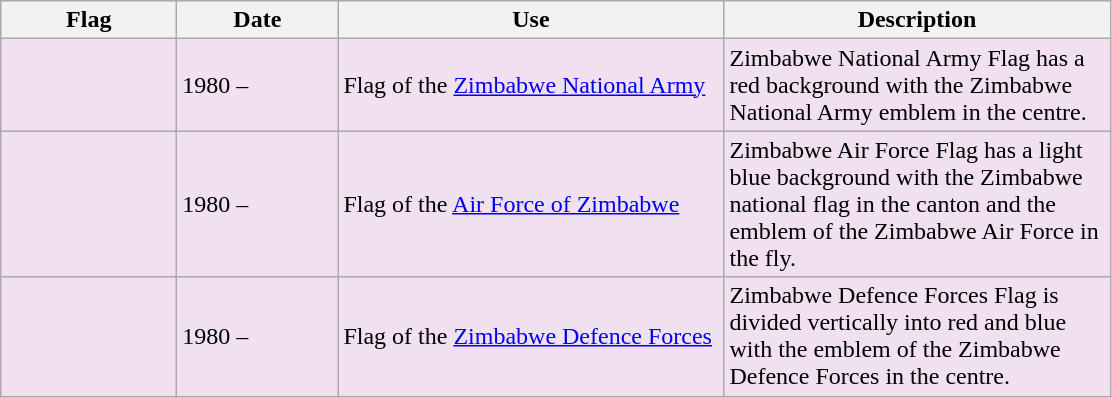<table class="wikitable" style="background:#f0e0f0;">
<tr style="background:#efefef;">
<th style="width:110px;">Flag</th>
<th style="width:100px;">Date</th>
<th style="width:250px;">Use</th>
<th style="width:250px;">Description</th>
</tr>
<tr>
<td></td>
<td>1980 –</td>
<td>Flag of the <a href='#'>Zimbabwe National Army</a></td>
<td>Zimbabwe National Army Flag has a red background with the Zimbabwe National Army emblem in the centre.</td>
</tr>
<tr>
<td></td>
<td>1980 –</td>
<td>Flag of the <a href='#'>Air Force of Zimbabwe</a></td>
<td>Zimbabwe Air Force Flag has a light blue background with the Zimbabwe national flag in the canton and the emblem of the Zimbabwe Air Force in the fly.</td>
</tr>
<tr>
<td></td>
<td>1980 –</td>
<td>Flag of the <a href='#'>Zimbabwe Defence Forces</a></td>
<td>Zimbabwe Defence Forces Flag is divided vertically into red and blue with the emblem of the Zimbabwe Defence Forces in the centre.</td>
</tr>
</table>
